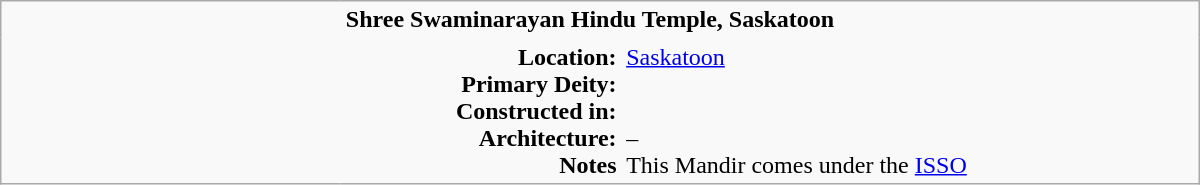<table class="wikitable plain" border="0" width="800">
<tr>
<td width="220px" rowspan="2" style="border:none;"></td>
<td valign="top" colspan=2 style="border:none;"><strong>Shree Swaminarayan Hindu Temple, Saskatoon</strong></td>
</tr>
<tr>
<td valign="top" style="text-align:right; border:none;"><strong>Location:</strong> <br><strong>Primary Deity:</strong><br><strong>Constructed in:</strong><br><strong>Architecture:</strong><br><strong>Notes</strong></td>
<td valign="top" style="border:none;"><a href='#'>Saskatoon</a> <br> <br>  <br>– <br>This Mandir comes under the <a href='#'>ISSO</a></td>
</tr>
</table>
